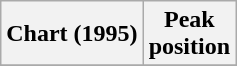<table class="wikitable sortable plainrowheaders" style="text-align:center">
<tr>
<th scope="col">Chart (1995)</th>
<th scope="col">Peak<br>position</th>
</tr>
<tr>
</tr>
</table>
